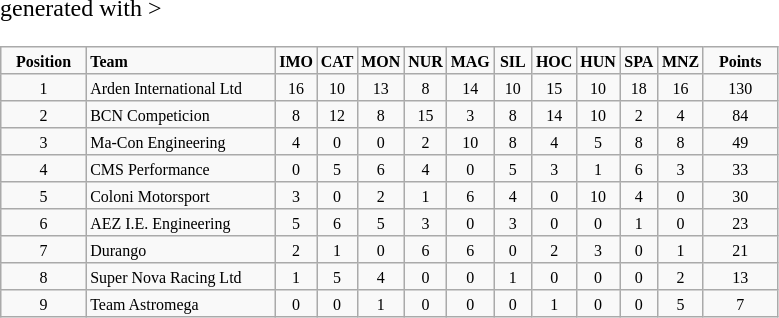<table class="wikitable" <hiddentext>generated with >
<tr style="font-size:8pt;font-weight:bold">
<td width="51.75" Height="12.75" align="center" valign="bottom">Position </td>
<td width="120.75" valign="bottom">Team </td>
<td width="20.25" align="center" valign="bottom">IMO </td>
<td width="20.25" align="center" valign="bottom">CAT </td>
<td width="20.25" align="center" valign="bottom">MON </td>
<td width="20.25" align="center" valign="bottom">NUR </td>
<td width="20.25" align="center" valign="bottom">MAG </td>
<td width="20.25" align="center" valign="bottom">SIL </td>
<td width="20.25" align="center" valign="bottom">HOC </td>
<td width="20.25" align="center" valign="bottom">HUN </td>
<td width="20.25" align="center" valign="bottom">SPA </td>
<td width="20.25" align="center" valign="bottom">MNZ </td>
<td width="44.25" align="center" valign="bottom">Points </td>
</tr>
<tr style="font-size:8pt">
<td Height="12.75" align="center" valign="bottom">1</td>
<td valign="bottom">Arden International Ltd</td>
<td align="center" valign="bottom">16</td>
<td align="center" valign="bottom">10</td>
<td align="center" valign="bottom">13</td>
<td align="center" valign="bottom">8</td>
<td align="center" valign="bottom">14</td>
<td align="center" valign="bottom">10</td>
<td align="center" valign="bottom">15</td>
<td align="center" valign="bottom">10</td>
<td align="center" valign="bottom">18</td>
<td align="center" valign="bottom">16</td>
<td align="center" valign="bottom">130</td>
</tr>
<tr style="font-size:8pt">
<td Height="12.75" align="center" valign="bottom">2</td>
<td valign="bottom">BCN Competicion</td>
<td align="center" valign="bottom">8</td>
<td align="center" valign="bottom">12</td>
<td align="center" valign="bottom">8</td>
<td align="center" valign="bottom">15</td>
<td align="center" valign="bottom">3</td>
<td align="center" valign="bottom">8</td>
<td align="center" valign="bottom">14</td>
<td align="center" valign="bottom">10</td>
<td align="center" valign="bottom">2</td>
<td align="center" valign="bottom">4</td>
<td align="center" valign="bottom">84</td>
</tr>
<tr style="font-size:8pt">
<td Height="12.75" align="center" valign="bottom">3</td>
<td valign="bottom">Ma-Con Engineering</td>
<td align="center" valign="bottom">4</td>
<td align="center" valign="bottom">0</td>
<td align="center" valign="bottom">0</td>
<td align="center" valign="bottom">2</td>
<td align="center" valign="bottom">10</td>
<td align="center" valign="bottom">8</td>
<td align="center" valign="bottom">4</td>
<td align="center" valign="bottom">5</td>
<td align="center" valign="bottom">8</td>
<td align="center" valign="bottom">8</td>
<td align="center" valign="bottom">49</td>
</tr>
<tr style="font-size:8pt">
<td Height="12.75" align="center" valign="bottom">4</td>
<td valign="bottom">CMS Performance</td>
<td align="center" valign="bottom">0</td>
<td align="center" valign="bottom">5</td>
<td align="center" valign="bottom">6</td>
<td align="center" valign="bottom">4</td>
<td align="center" valign="bottom">0</td>
<td align="center" valign="bottom">5</td>
<td align="center" valign="bottom">3</td>
<td align="center" valign="bottom">1</td>
<td align="center" valign="bottom">6</td>
<td align="center" valign="bottom">3</td>
<td align="center" valign="bottom">33</td>
</tr>
<tr style="font-size:8pt">
<td Height="12.75" align="center" valign="bottom">5</td>
<td valign="bottom">Coloni Motorsport</td>
<td align="center" valign="bottom">3</td>
<td align="center" valign="bottom">0</td>
<td align="center" valign="bottom">2</td>
<td align="center" valign="bottom">1</td>
<td align="center" valign="bottom">6</td>
<td align="center" valign="bottom">4</td>
<td align="center" valign="bottom">0</td>
<td align="center" valign="bottom">10</td>
<td align="center" valign="bottom">4</td>
<td align="center" valign="bottom">0</td>
<td align="center" valign="bottom">30</td>
</tr>
<tr style="font-size:8pt">
<td Height="12.75" align="center" valign="bottom">6</td>
<td valign="bottom">AEZ I.E. Engineering</td>
<td align="center" valign="bottom">5</td>
<td align="center" valign="bottom">6</td>
<td align="center" valign="bottom">5</td>
<td align="center" valign="bottom">3</td>
<td align="center" valign="bottom">0</td>
<td align="center" valign="bottom">3</td>
<td align="center" valign="bottom">0</td>
<td align="center" valign="bottom">0</td>
<td align="center" valign="bottom">1</td>
<td align="center" valign="bottom">0</td>
<td align="center" valign="bottom">23</td>
</tr>
<tr style="font-size:8pt">
<td Height="12.75" align="center" valign="bottom">7</td>
<td valign="bottom">Durango</td>
<td align="center" valign="bottom">2</td>
<td align="center" valign="bottom">1</td>
<td align="center" valign="bottom">0</td>
<td align="center" valign="bottom">6</td>
<td align="center" valign="bottom">6</td>
<td align="center" valign="bottom">0</td>
<td align="center" valign="bottom">2</td>
<td align="center" valign="bottom">3</td>
<td align="center" valign="bottom">0</td>
<td align="center" valign="bottom">1</td>
<td align="center" valign="bottom">21</td>
</tr>
<tr style="font-size:8pt">
<td Height="12.75" align="center" valign="bottom">8</td>
<td valign="bottom">Super Nova Racing Ltd</td>
<td align="center" valign="bottom">1</td>
<td align="center" valign="bottom">5</td>
<td align="center" valign="bottom">4</td>
<td align="center" valign="bottom">0</td>
<td align="center" valign="bottom">0</td>
<td align="center" valign="bottom">1</td>
<td align="center" valign="bottom">0</td>
<td align="center" valign="bottom">0</td>
<td align="center" valign="bottom">0</td>
<td align="center" valign="bottom">2</td>
<td align="center" valign="bottom">13</td>
</tr>
<tr style="font-size:8pt">
<td Height="12.75" align="center" valign="bottom">9</td>
<td valign="bottom">Team Astromega</td>
<td align="center" valign="bottom">0</td>
<td align="center" valign="bottom">0</td>
<td align="center" valign="bottom">1</td>
<td align="center" valign="bottom">0</td>
<td align="center" valign="bottom">0</td>
<td align="center" valign="bottom">0</td>
<td align="center" valign="bottom">1</td>
<td align="center" valign="bottom">0</td>
<td align="center" valign="bottom">0</td>
<td align="center" valign="bottom">5</td>
<td align="center" valign="bottom">7</td>
</tr>
</table>
